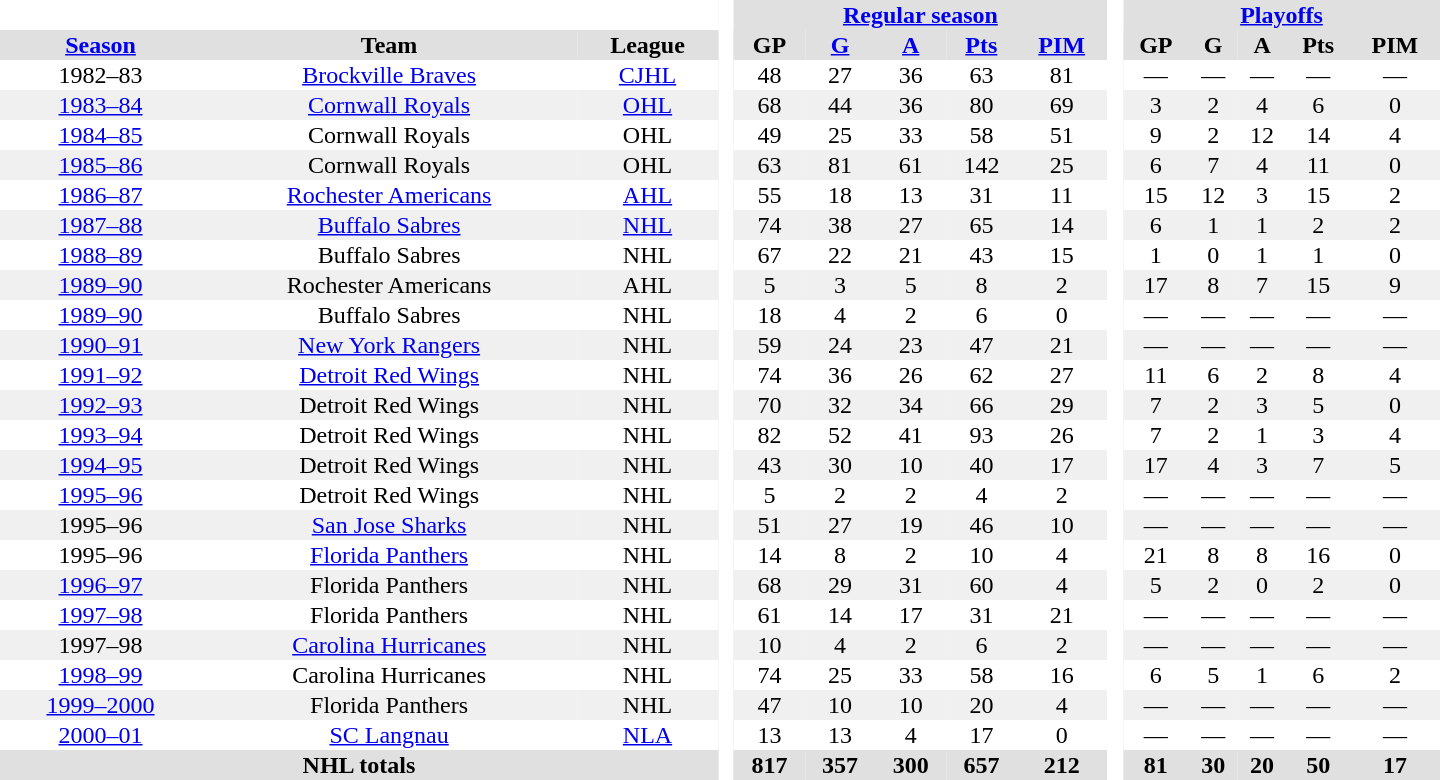<table border="0" cellpadding="1" cellspacing="0" style="text-align:center; width:60em">
<tr bgcolor="#e0e0e0">
<th colspan="3" bgcolor="#ffffff"> </th>
<th rowspan="99" bgcolor="#ffffff"> </th>
<th colspan="5"><a href='#'>Regular season</a></th>
<th rowspan="99" bgcolor="#ffffff"> </th>
<th colspan="5"><a href='#'>Playoffs</a></th>
</tr>
<tr bgcolor="#e0e0e0">
<th><a href='#'>Season</a></th>
<th>Team</th>
<th>League</th>
<th>GP</th>
<th><a href='#'>G</a></th>
<th><a href='#'>A</a></th>
<th><a href='#'>Pts</a></th>
<th><a href='#'>PIM</a></th>
<th>GP</th>
<th>G</th>
<th>A</th>
<th>Pts</th>
<th>PIM</th>
</tr>
<tr>
<td>1982–83</td>
<td><a href='#'>Brockville Braves</a></td>
<td><a href='#'>CJHL</a></td>
<td>48</td>
<td>27</td>
<td>36</td>
<td>63</td>
<td>81</td>
<td>—</td>
<td>—</td>
<td>—</td>
<td>—</td>
<td>—</td>
</tr>
<tr style="background:#f0f0f0;">
<td><a href='#'>1983–84</a></td>
<td><a href='#'>Cornwall Royals</a></td>
<td><a href='#'>OHL</a></td>
<td>68</td>
<td>44</td>
<td>36</td>
<td>80</td>
<td>69</td>
<td>3</td>
<td>2</td>
<td>4</td>
<td>6</td>
<td>0</td>
</tr>
<tr>
<td><a href='#'>1984–85</a></td>
<td>Cornwall Royals</td>
<td>OHL</td>
<td>49</td>
<td>25</td>
<td>33</td>
<td>58</td>
<td>51</td>
<td>9</td>
<td>2</td>
<td>12</td>
<td>14</td>
<td>4</td>
</tr>
<tr style="background:#f0f0f0;">
<td><a href='#'>1985–86</a></td>
<td>Cornwall Royals</td>
<td>OHL</td>
<td>63</td>
<td>81</td>
<td>61</td>
<td>142</td>
<td>25</td>
<td>6</td>
<td>7</td>
<td>4</td>
<td>11</td>
<td>0</td>
</tr>
<tr>
<td><a href='#'>1986–87</a></td>
<td><a href='#'>Rochester Americans</a></td>
<td><a href='#'>AHL</a></td>
<td>55</td>
<td>18</td>
<td>13</td>
<td>31</td>
<td>11</td>
<td>15</td>
<td>12</td>
<td>3</td>
<td>15</td>
<td>2</td>
</tr>
<tr style="background:#f0f0f0;">
<td><a href='#'>1987–88</a></td>
<td><a href='#'>Buffalo Sabres</a></td>
<td><a href='#'>NHL</a></td>
<td>74</td>
<td>38</td>
<td>27</td>
<td>65</td>
<td>14</td>
<td>6</td>
<td>1</td>
<td>1</td>
<td>2</td>
<td>2</td>
</tr>
<tr>
<td><a href='#'>1988–89</a></td>
<td>Buffalo Sabres</td>
<td>NHL</td>
<td>67</td>
<td>22</td>
<td>21</td>
<td>43</td>
<td>15</td>
<td>1</td>
<td>0</td>
<td>1</td>
<td>1</td>
<td>0</td>
</tr>
<tr style="background:#f0f0f0;">
<td><a href='#'>1989–90</a></td>
<td>Rochester Americans</td>
<td>AHL</td>
<td>5</td>
<td>3</td>
<td>5</td>
<td>8</td>
<td>2</td>
<td>17</td>
<td>8</td>
<td>7</td>
<td>15</td>
<td>9</td>
</tr>
<tr>
<td><a href='#'>1989–90</a></td>
<td>Buffalo Sabres</td>
<td>NHL</td>
<td>18</td>
<td>4</td>
<td>2</td>
<td>6</td>
<td>0</td>
<td>—</td>
<td>—</td>
<td>—</td>
<td>—</td>
<td>—</td>
</tr>
<tr style="background:#f0f0f0;">
<td><a href='#'>1990–91</a></td>
<td><a href='#'>New York Rangers</a></td>
<td>NHL</td>
<td>59</td>
<td>24</td>
<td>23</td>
<td>47</td>
<td>21</td>
<td>—</td>
<td>—</td>
<td>—</td>
<td>—</td>
<td>—</td>
</tr>
<tr>
<td><a href='#'>1991–92</a></td>
<td><a href='#'>Detroit Red Wings</a></td>
<td>NHL</td>
<td>74</td>
<td>36</td>
<td>26</td>
<td>62</td>
<td>27</td>
<td>11</td>
<td>6</td>
<td>2</td>
<td>8</td>
<td>4</td>
</tr>
<tr style="background:#f0f0f0;">
<td><a href='#'>1992–93</a></td>
<td>Detroit Red Wings</td>
<td>NHL</td>
<td>70</td>
<td>32</td>
<td>34</td>
<td>66</td>
<td>29</td>
<td>7</td>
<td>2</td>
<td>3</td>
<td>5</td>
<td>0</td>
</tr>
<tr>
<td><a href='#'>1993–94</a></td>
<td>Detroit Red Wings</td>
<td>NHL</td>
<td>82</td>
<td>52</td>
<td>41</td>
<td>93</td>
<td>26</td>
<td>7</td>
<td>2</td>
<td>1</td>
<td>3</td>
<td>4</td>
</tr>
<tr style="background:#f0f0f0;">
<td><a href='#'>1994–95</a></td>
<td>Detroit Red Wings</td>
<td>NHL</td>
<td>43</td>
<td>30</td>
<td>10</td>
<td>40</td>
<td>17</td>
<td>17</td>
<td>4</td>
<td>3</td>
<td>7</td>
<td>5</td>
</tr>
<tr>
<td><a href='#'>1995–96</a></td>
<td>Detroit Red Wings</td>
<td>NHL</td>
<td>5</td>
<td>2</td>
<td>2</td>
<td>4</td>
<td>2</td>
<td>—</td>
<td>—</td>
<td>—</td>
<td>—</td>
<td>—</td>
</tr>
<tr style="background:#f0f0f0;">
<td>1995–96</td>
<td><a href='#'>San Jose Sharks</a></td>
<td>NHL</td>
<td>51</td>
<td>27</td>
<td>19</td>
<td>46</td>
<td>10</td>
<td>—</td>
<td>—</td>
<td>—</td>
<td>—</td>
<td>—</td>
</tr>
<tr>
<td>1995–96</td>
<td><a href='#'>Florida Panthers</a></td>
<td>NHL</td>
<td>14</td>
<td>8</td>
<td>2</td>
<td>10</td>
<td>4</td>
<td>21</td>
<td>8</td>
<td>8</td>
<td>16</td>
<td>0</td>
</tr>
<tr style="background:#f0f0f0;">
<td><a href='#'>1996–97</a></td>
<td>Florida Panthers</td>
<td>NHL</td>
<td>68</td>
<td>29</td>
<td>31</td>
<td>60</td>
<td>4</td>
<td>5</td>
<td>2</td>
<td>0</td>
<td>2</td>
<td>0</td>
</tr>
<tr>
<td><a href='#'>1997–98</a></td>
<td>Florida Panthers</td>
<td>NHL</td>
<td>61</td>
<td>14</td>
<td>17</td>
<td>31</td>
<td>21</td>
<td>—</td>
<td>—</td>
<td>—</td>
<td>—</td>
<td>—</td>
</tr>
<tr style="background:#f0f0f0;">
<td>1997–98</td>
<td><a href='#'>Carolina Hurricanes</a></td>
<td>NHL</td>
<td>10</td>
<td>4</td>
<td>2</td>
<td>6</td>
<td>2</td>
<td>—</td>
<td>—</td>
<td>—</td>
<td>—</td>
<td>—</td>
</tr>
<tr>
<td><a href='#'>1998–99</a></td>
<td>Carolina Hurricanes</td>
<td>NHL</td>
<td>74</td>
<td>25</td>
<td>33</td>
<td>58</td>
<td>16</td>
<td>6</td>
<td>5</td>
<td>1</td>
<td>6</td>
<td>2</td>
</tr>
<tr style="background:#f0f0f0;">
<td><a href='#'>1999–2000</a></td>
<td>Florida Panthers</td>
<td>NHL</td>
<td>47</td>
<td>10</td>
<td>10</td>
<td>20</td>
<td>4</td>
<td>—</td>
<td>—</td>
<td>—</td>
<td>—</td>
<td>—</td>
</tr>
<tr>
<td><a href='#'>2000–01</a></td>
<td><a href='#'>SC Langnau</a></td>
<td><a href='#'>NLA</a></td>
<td>13</td>
<td>13</td>
<td>4</td>
<td>17</td>
<td>0</td>
<td>—</td>
<td>—</td>
<td>—</td>
<td>—</td>
<td>—</td>
</tr>
<tr style="background:#e0e0e0;">
<th colspan="3">NHL totals</th>
<th>817</th>
<th>357</th>
<th>300</th>
<th>657</th>
<th>212</th>
<th>81</th>
<th>30</th>
<th>20</th>
<th>50</th>
<th>17</th>
</tr>
</table>
